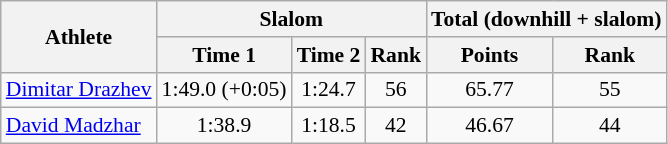<table class="wikitable" style="font-size:90%">
<tr>
<th rowspan="2">Athlete</th>
<th colspan="3">Slalom</th>
<th colspan="2">Total (downhill + slalom)</th>
</tr>
<tr>
<th>Time 1</th>
<th>Time 2</th>
<th>Rank</th>
<th>Points</th>
<th>Rank</th>
</tr>
<tr>
<td><a href='#'>Dimitar Drazhev</a></td>
<td align="center">1:49.0 (+0:05)</td>
<td align="center">1:24.7</td>
<td align="center">56</td>
<td align="center">65.77</td>
<td align="center">55</td>
</tr>
<tr>
<td><a href='#'>David Madzhar</a></td>
<td align="center">1:38.9</td>
<td align="center">1:18.5</td>
<td align="center">42</td>
<td align="center">46.67</td>
<td align="center">44</td>
</tr>
</table>
